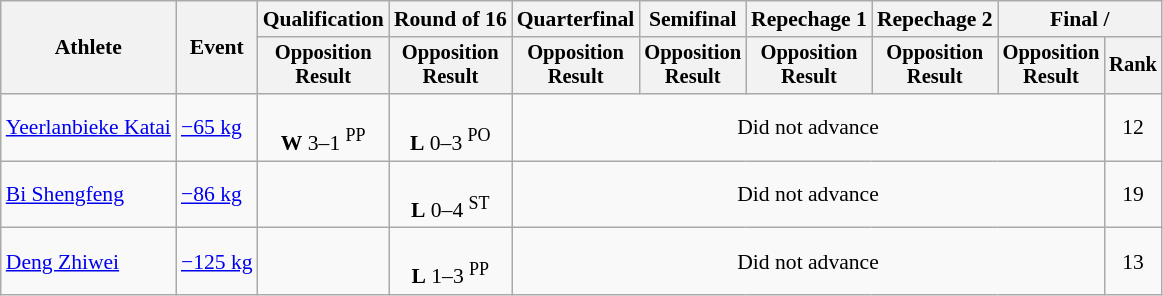<table class="wikitable" style="font-size:90%">
<tr>
<th rowspan=2>Athlete</th>
<th rowspan=2>Event</th>
<th>Qualification</th>
<th>Round of 16</th>
<th>Quarterfinal</th>
<th>Semifinal</th>
<th>Repechage 1</th>
<th>Repechage 2</th>
<th colspan=2>Final / </th>
</tr>
<tr style="font-size: 95%">
<th>Opposition<br>Result</th>
<th>Opposition<br>Result</th>
<th>Opposition<br>Result</th>
<th>Opposition<br>Result</th>
<th>Opposition<br>Result</th>
<th>Opposition<br>Result</th>
<th>Opposition<br>Result</th>
<th>Rank</th>
</tr>
<tr align=center>
<td align=left><a href='#'>Yeerlanbieke Katai</a></td>
<td align=left><a href='#'>−65 kg</a></td>
<td><br><strong>W</strong> 3–1 <sup>PP</sup></td>
<td><br><strong>L</strong> 0–3 <sup>PO</sup></td>
<td colspan=5>Did not advance</td>
<td>12</td>
</tr>
<tr align=center>
<td align=left><a href='#'>Bi Shengfeng</a></td>
<td align=left><a href='#'>−86 kg</a></td>
<td></td>
<td><br><strong>L</strong> 0–4 <sup>ST</sup></td>
<td colspan=5>Did not advance</td>
<td>19</td>
</tr>
<tr align=center>
<td align=left><a href='#'>Deng Zhiwei</a></td>
<td align=left><a href='#'>−125 kg</a></td>
<td></td>
<td><br><strong>L</strong> 1–3 <sup>PP</sup></td>
<td colspan=5>Did not advance</td>
<td>13</td>
</tr>
</table>
